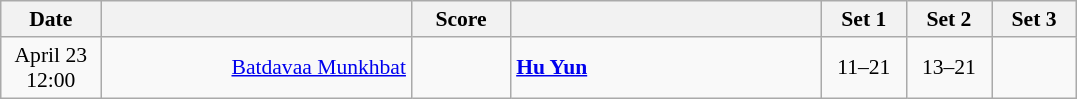<table class="wikitable" style="text-align: center; font-size:90%">
<tr>
<th width="60">Date</th>
<th align="right" width="200"></th>
<th width="60">Score</th>
<th align="left" width="200"></th>
<th width="50">Set 1</th>
<th width="50">Set 2</th>
<th width="50">Set 3</th>
</tr>
<tr>
<td>April 23<br>12:00</td>
<td align="right"><a href='#'>Batdavaa Munkhbat</a> </td>
<td align="center"></td>
<td align="left"> <strong><a href='#'>Hu Yun</a></strong></td>
<td>11–21</td>
<td>13–21</td>
<td></td>
</tr>
</table>
